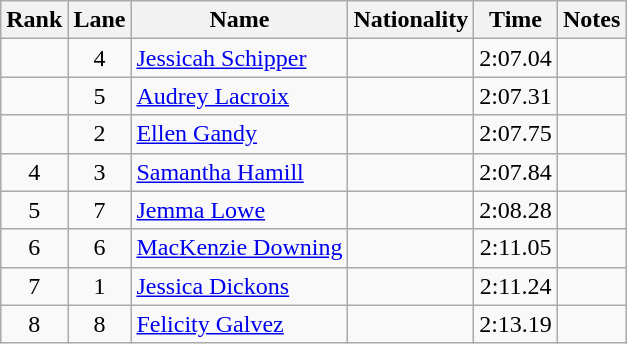<table class="wikitable sortable" style="text-align:center">
<tr>
<th>Rank</th>
<th>Lane</th>
<th>Name</th>
<th>Nationality</th>
<th>Time</th>
<th>Notes</th>
</tr>
<tr>
<td></td>
<td>4</td>
<td align=left><a href='#'>Jessicah Schipper</a></td>
<td align=left></td>
<td>2:07.04</td>
<td></td>
</tr>
<tr>
<td></td>
<td>5</td>
<td align=left><a href='#'>Audrey Lacroix</a></td>
<td align=left></td>
<td>2:07.31</td>
<td></td>
</tr>
<tr>
<td></td>
<td>2</td>
<td align=left><a href='#'>Ellen Gandy</a></td>
<td align=left></td>
<td>2:07.75</td>
<td></td>
</tr>
<tr>
<td>4</td>
<td>3</td>
<td align=left><a href='#'>Samantha Hamill</a></td>
<td align=left></td>
<td>2:07.84</td>
<td></td>
</tr>
<tr>
<td>5</td>
<td>7</td>
<td align=left><a href='#'>Jemma Lowe</a></td>
<td align=left></td>
<td>2:08.28</td>
<td></td>
</tr>
<tr>
<td>6</td>
<td>6</td>
<td align=left><a href='#'>MacKenzie Downing</a></td>
<td align=left></td>
<td>2:11.05</td>
<td></td>
</tr>
<tr>
<td>7</td>
<td>1</td>
<td align=left><a href='#'>Jessica Dickons</a></td>
<td align=left></td>
<td>2:11.24</td>
<td></td>
</tr>
<tr>
<td>8</td>
<td>8</td>
<td align=left><a href='#'>Felicity Galvez</a></td>
<td align=left></td>
<td>2:13.19</td>
<td></td>
</tr>
</table>
